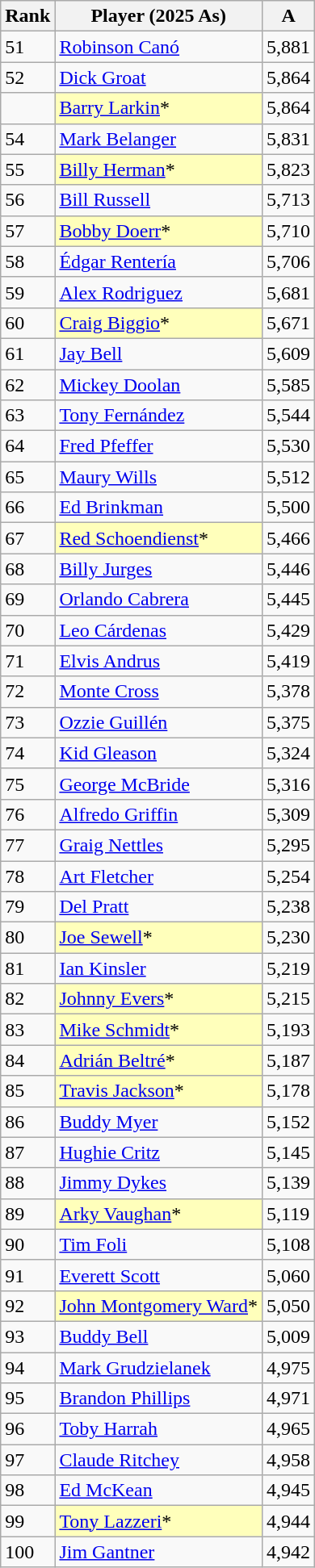<table class="wikitable" style="float:left;">
<tr>
<th>Rank</th>
<th>Player (2025 As)</th>
<th>A</th>
</tr>
<tr>
<td>51</td>
<td><a href='#'>Robinson Canó</a></td>
<td>5,881</td>
</tr>
<tr>
<td>52</td>
<td><a href='#'>Dick Groat</a></td>
<td>5,864</td>
</tr>
<tr>
<td></td>
<td style="background:#ffffbb;"><a href='#'>Barry Larkin</a>*</td>
<td>5,864</td>
</tr>
<tr>
<td>54</td>
<td><a href='#'>Mark Belanger</a></td>
<td>5,831</td>
</tr>
<tr>
<td>55</td>
<td style="background:#ffffbb;"><a href='#'>Billy Herman</a>*</td>
<td>5,823</td>
</tr>
<tr>
<td>56</td>
<td><a href='#'>Bill Russell</a></td>
<td>5,713</td>
</tr>
<tr>
<td>57</td>
<td style="background:#ffffbb;"><a href='#'>Bobby Doerr</a>*</td>
<td>5,710</td>
</tr>
<tr>
<td>58</td>
<td><a href='#'>Édgar Rentería</a></td>
<td>5,706</td>
</tr>
<tr>
<td>59</td>
<td><a href='#'>Alex Rodriguez</a></td>
<td>5,681</td>
</tr>
<tr>
<td>60</td>
<td style="background:#ffffbb;"><a href='#'>Craig Biggio</a>*</td>
<td>5,671</td>
</tr>
<tr>
<td>61</td>
<td><a href='#'>Jay Bell</a></td>
<td>5,609</td>
</tr>
<tr>
<td>62</td>
<td><a href='#'>Mickey Doolan</a></td>
<td>5,585</td>
</tr>
<tr>
<td>63</td>
<td><a href='#'>Tony Fernández</a></td>
<td>5,544</td>
</tr>
<tr>
<td>64</td>
<td><a href='#'>Fred Pfeffer</a></td>
<td>5,530</td>
</tr>
<tr>
<td>65</td>
<td><a href='#'>Maury Wills</a></td>
<td>5,512</td>
</tr>
<tr>
<td>66</td>
<td><a href='#'>Ed Brinkman</a></td>
<td>5,500</td>
</tr>
<tr>
<td>67</td>
<td style="background:#ffffbb;"><a href='#'>Red Schoendienst</a>*</td>
<td>5,466</td>
</tr>
<tr>
<td>68</td>
<td><a href='#'>Billy Jurges</a></td>
<td>5,446</td>
</tr>
<tr>
<td>69</td>
<td><a href='#'>Orlando Cabrera</a></td>
<td>5,445</td>
</tr>
<tr>
<td>70</td>
<td><a href='#'>Leo Cárdenas</a></td>
<td>5,429</td>
</tr>
<tr>
<td>71</td>
<td><a href='#'>Elvis Andrus</a></td>
<td>5,419</td>
</tr>
<tr>
<td>72</td>
<td><a href='#'>Monte Cross</a></td>
<td>5,378</td>
</tr>
<tr>
<td>73</td>
<td><a href='#'>Ozzie Guillén</a></td>
<td>5,375</td>
</tr>
<tr>
<td>74</td>
<td><a href='#'>Kid Gleason</a></td>
<td>5,324</td>
</tr>
<tr>
<td>75</td>
<td><a href='#'>George McBride</a></td>
<td>5,316</td>
</tr>
<tr>
<td>76</td>
<td><a href='#'>Alfredo Griffin</a></td>
<td>5,309</td>
</tr>
<tr>
<td>77</td>
<td><a href='#'>Graig Nettles</a></td>
<td>5,295</td>
</tr>
<tr>
<td>78</td>
<td><a href='#'>Art Fletcher</a></td>
<td>5,254</td>
</tr>
<tr>
<td>79</td>
<td><a href='#'>Del Pratt</a></td>
<td>5,238</td>
</tr>
<tr>
<td>80</td>
<td style="background:#ffffbb;"><a href='#'>Joe Sewell</a>*</td>
<td>5,230</td>
</tr>
<tr>
<td>81</td>
<td><a href='#'>Ian Kinsler</a></td>
<td>5,219</td>
</tr>
<tr>
<td>82</td>
<td style="background:#ffffbb;"><a href='#'>Johnny Evers</a>*</td>
<td>5,215</td>
</tr>
<tr>
<td>83</td>
<td style="background:#ffffbb;"><a href='#'>Mike Schmidt</a>*</td>
<td>5,193</td>
</tr>
<tr>
<td>84</td>
<td style="background:#ffffbb;"><a href='#'>Adrián Beltré</a>*</td>
<td>5,187</td>
</tr>
<tr>
<td>85</td>
<td style="background:#ffffbb;"><a href='#'>Travis Jackson</a>*</td>
<td>5,178</td>
</tr>
<tr>
<td>86</td>
<td><a href='#'>Buddy Myer</a></td>
<td>5,152</td>
</tr>
<tr>
<td>87</td>
<td><a href='#'>Hughie Critz</a></td>
<td>5,145</td>
</tr>
<tr>
<td>88</td>
<td><a href='#'>Jimmy Dykes</a></td>
<td>5,139</td>
</tr>
<tr>
<td>89</td>
<td style="background:#ffffbb;"><a href='#'>Arky Vaughan</a>*</td>
<td>5,119</td>
</tr>
<tr>
<td>90</td>
<td><a href='#'>Tim Foli</a></td>
<td>5,108</td>
</tr>
<tr>
<td>91</td>
<td><a href='#'>Everett Scott</a></td>
<td>5,060</td>
</tr>
<tr>
<td>92</td>
<td style="background:#ffffbb;"><a href='#'>John Montgomery Ward</a>*</td>
<td>5,050</td>
</tr>
<tr>
<td>93</td>
<td><a href='#'>Buddy Bell</a></td>
<td>5,009</td>
</tr>
<tr>
<td>94</td>
<td><a href='#'>Mark Grudzielanek</a></td>
<td>4,975</td>
</tr>
<tr>
<td>95</td>
<td><a href='#'>Brandon Phillips</a></td>
<td>4,971</td>
</tr>
<tr>
<td>96</td>
<td><a href='#'>Toby Harrah</a></td>
<td>4,965</td>
</tr>
<tr>
<td>97</td>
<td><a href='#'>Claude Ritchey</a></td>
<td>4,958</td>
</tr>
<tr>
<td>98</td>
<td><a href='#'>Ed McKean</a></td>
<td>4,945</td>
</tr>
<tr>
<td>99</td>
<td style="background:#ffffbb;"><a href='#'>Tony Lazzeri</a>*</td>
<td>4,944</td>
</tr>
<tr>
<td>100</td>
<td><a href='#'>Jim Gantner</a></td>
<td>4,942</td>
</tr>
</table>
